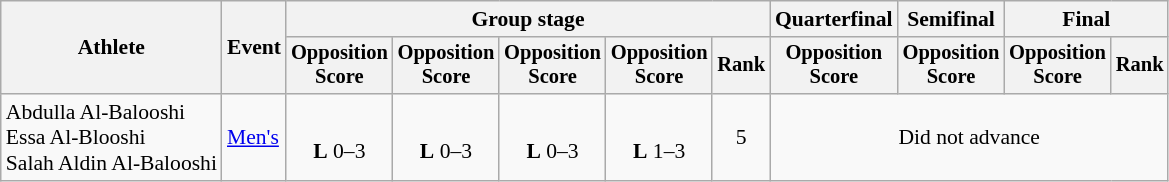<table class=wikitable style=font-size:90%;text-align:center>
<tr>
<th rowspan="2">Athlete</th>
<th rowspan="2">Event</th>
<th colspan="5">Group stage</th>
<th>Quarterfinal</th>
<th>Semifinal</th>
<th colspan="2">Final</th>
</tr>
<tr style="font-size:95%">
<th>Opposition<br>Score</th>
<th>Opposition<br>Score</th>
<th>Opposition<br>Score</th>
<th>Opposition<br>Score</th>
<th>Rank</th>
<th>Opposition<br>Score</th>
<th>Opposition<br>Score</th>
<th>Opposition<br>Score</th>
<th>Rank</th>
</tr>
<tr>
<td align=left>Abdulla Al-Balooshi<br>Essa Al-Blooshi<br>Salah Aldin Al-Balooshi</td>
<td align=left><a href='#'>Men's</a></td>
<td><br><strong>L</strong> 0–3</td>
<td><br><strong>L</strong> 0–3</td>
<td><br><strong>L</strong> 0–3</td>
<td><br><strong>L</strong> 1–3</td>
<td>5</td>
<td colspan=4>Did not advance</td>
</tr>
</table>
